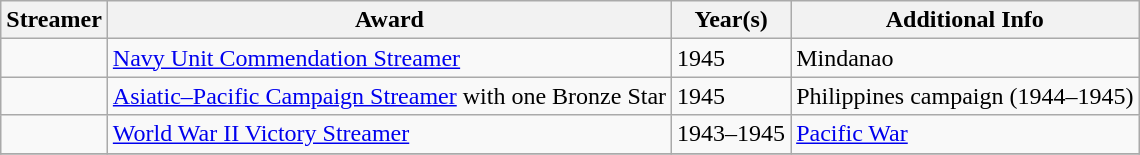<table class=wikitable>
<tr>
<th>Streamer</th>
<th>Award</th>
<th>Year(s)</th>
<th>Additional Info</th>
</tr>
<tr>
<td></td>
<td><a href='#'>Navy Unit Commendation Streamer</a></td>
<td>1945</td>
<td>Mindanao</td>
</tr>
<tr>
<td></td>
<td><a href='#'>Asiatic–Pacific Campaign Streamer</a> with one Bronze Star</td>
<td>1945</td>
<td>Philippines campaign (1944–1945)</td>
</tr>
<tr>
<td></td>
<td><a href='#'>World War II Victory Streamer</a></td>
<td>1943–1945</td>
<td><a href='#'>Pacific War</a></td>
</tr>
<tr>
</tr>
</table>
